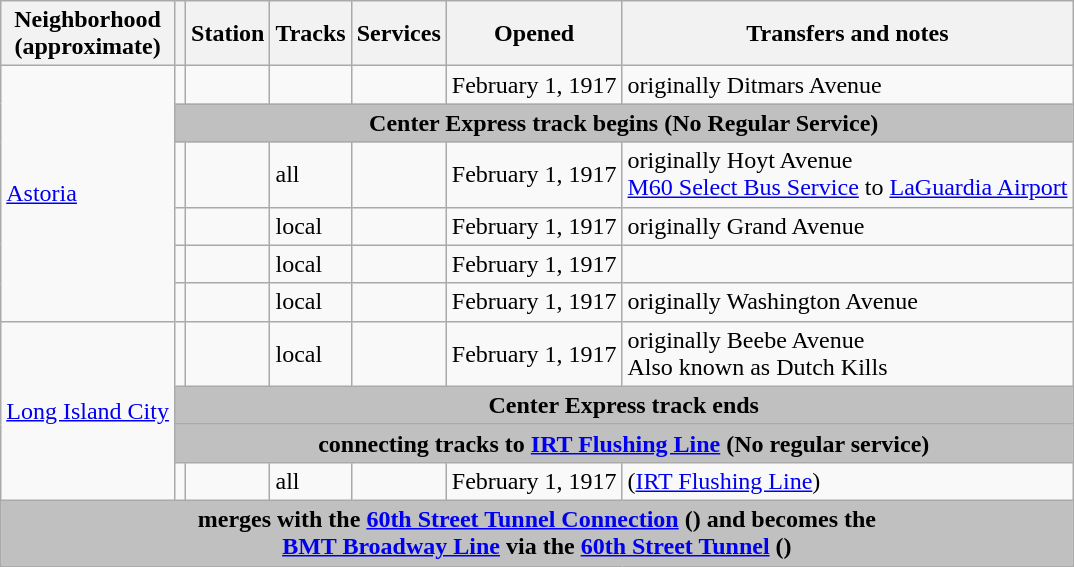<table class="wikitable">
<tr>
<th>Neighborhood<br>(approximate)</th>
<th></th>
<th>Station</th>
<th>Tracks</th>
<th>Services</th>
<th>Opened</th>
<th>Transfers and notes</th>
</tr>
<tr>
<td rowspan=6><a href='#'>Astoria</a></td>
<td></td>
<td></td>
<td></td>
<td></td>
<td>February 1, 1917</td>
<td>originally Ditmars Avenue</td>
</tr>
<tr>
<th colspan=6 style="background-color: silver;">Center Express track begins (No Regular Service)</th>
</tr>
<tr>
<td></td>
<td></td>
<td>all</td>
<td></td>
<td>February 1, 1917</td>
<td>originally Hoyt Avenue<br><a href='#'>M60 Select Bus Service</a> to <a href='#'>LaGuardia Airport</a></td>
</tr>
<tr>
<td></td>
<td></td>
<td>local</td>
<td></td>
<td>February 1, 1917</td>
<td>originally Grand Avenue</td>
</tr>
<tr>
<td></td>
<td></td>
<td>local</td>
<td></td>
<td>February 1, 1917</td>
<td></td>
</tr>
<tr>
<td></td>
<td></td>
<td>local</td>
<td></td>
<td>February 1, 1917</td>
<td>originally Washington Avenue</td>
</tr>
<tr>
<td rowspan=4><a href='#'>Long Island City</a></td>
<td></td>
<td></td>
<td>local</td>
<td></td>
<td>February 1, 1917</td>
<td>originally Beebe Avenue<br>Also known as Dutch Kills</td>
</tr>
<tr>
<th colspan=6 style="background-color: silver;">Center Express track ends</th>
</tr>
<tr>
<th colspan=6 style="background-color: silver;">connecting tracks to <a href='#'>IRT Flushing Line</a> (No regular service)</th>
</tr>
<tr>
<td></td>
<td></td>
<td>all</td>
<td></td>
<td>February 1, 1917</td>
<td> (<a href='#'>IRT Flushing Line</a>)</td>
</tr>
<tr>
<th colspan=7 style="background-color: silver;">merges with the <a href='#'>60th Street Tunnel Connection</a> () and becomes the<br><a href='#'>BMT Broadway Line</a> via the <a href='#'>60th Street Tunnel</a> ()</th>
</tr>
</table>
